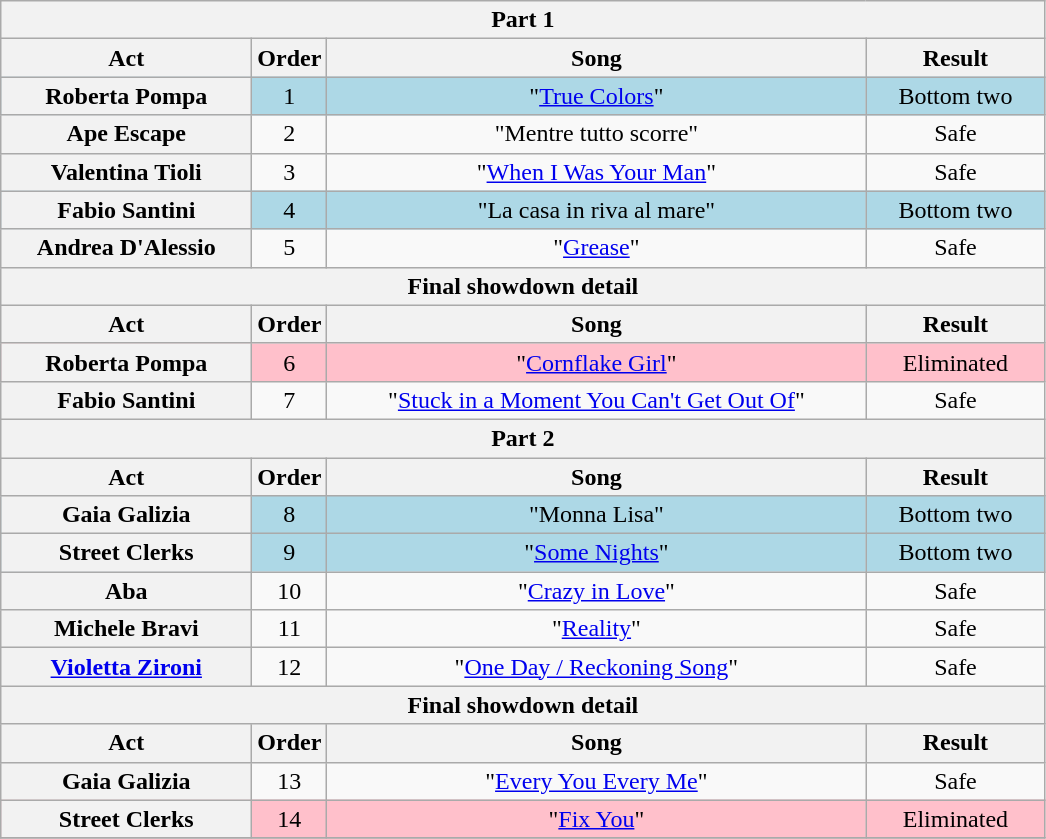<table class="wikitable plainrowheaders" style="text-align:center;">
<tr>
<th colspan="4">Part 1</th>
</tr>
<tr>
<th scope="col" style="width:10em;">Act</th>
<th scope="col">Order</th>
<th scope="col" style="width:22em;">Song</th>
<th scope="col" style="width:7em;">Result</th>
</tr>
<tr style="background:lightblue;">
<th scope="row">Roberta Pompa</th>
<td>1</td>
<td>"<a href='#'>True Colors</a>"</td>
<td>Bottom two</td>
</tr>
<tr>
<th scope="row">Ape Escape</th>
<td>2</td>
<td>"Mentre tutto scorre"</td>
<td>Safe</td>
</tr>
<tr>
<th scope="row">Valentina Tioli</th>
<td>3</td>
<td>"<a href='#'>When I Was Your Man</a>"</td>
<td>Safe</td>
</tr>
<tr style="background:lightblue;">
<th scope="row">Fabio Santini</th>
<td>4</td>
<td>"La casa in riva al mare"</td>
<td>Bottom two</td>
</tr>
<tr>
<th scope="row">Andrea D'Alessio</th>
<td>5</td>
<td>"<a href='#'>Grease</a>"</td>
<td>Safe</td>
</tr>
<tr>
<th colspan="4">Final showdown detail</th>
</tr>
<tr>
<th scope="col" style="width:10em;">Act</th>
<th scope="col">Order</th>
<th scope="col" style="width:22em;">Song</th>
<th scope="col" style="width:7em;">Result</th>
</tr>
<tr style="background:pink;">
<th scope="row">Roberta Pompa</th>
<td>6</td>
<td>"<a href='#'>Cornflake Girl</a>"</td>
<td>Eliminated</td>
</tr>
<tr>
<th scope="row">Fabio Santini</th>
<td>7</td>
<td>"<a href='#'>Stuck in a Moment You Can't Get Out Of</a>"</td>
<td>Safe</td>
</tr>
<tr>
<th colspan="4">Part 2</th>
</tr>
<tr>
<th scope="col" style="width:10em;">Act</th>
<th scope="col">Order</th>
<th scope="col" style="width:20em;">Song</th>
<th scope="col" style="width:7em;">Result</th>
</tr>
<tr style="background:lightblue;">
<th scope="row">Gaia Galizia</th>
<td>8</td>
<td>"Monna Lisa"</td>
<td>Bottom two</td>
</tr>
<tr style="background:lightblue;">
<th scope="row">Street Clerks</th>
<td>9</td>
<td>"<a href='#'>Some Nights</a>"</td>
<td>Bottom two</td>
</tr>
<tr>
<th scope="row">Aba</th>
<td>10</td>
<td>"<a href='#'>Crazy in Love</a>"</td>
<td>Safe</td>
</tr>
<tr>
<th scope="row">Michele Bravi</th>
<td>11</td>
<td>"<a href='#'>Reality</a>"</td>
<td>Safe</td>
</tr>
<tr>
<th scope="row"><a href='#'>Violetta Zironi</a></th>
<td>12</td>
<td>"<a href='#'>One Day / Reckoning Song</a>"</td>
<td>Safe</td>
</tr>
<tr>
<th colspan="4">Final showdown detail</th>
</tr>
<tr>
<th scope="col" style="width:10em;">Act</th>
<th scope="col">Order</th>
<th scope="col" style="width:22em;">Song</th>
<th scope="col" style="width:7em;">Result</th>
</tr>
<tr>
<th scope="row">Gaia Galizia</th>
<td>13</td>
<td>"<a href='#'>Every You Every Me</a>"</td>
<td>Safe</td>
</tr>
<tr style="background:pink;">
<th scope="row">Street Clerks</th>
<td>14</td>
<td>"<a href='#'>Fix You</a>"</td>
<td>Eliminated</td>
</tr>
<tr>
</tr>
</table>
